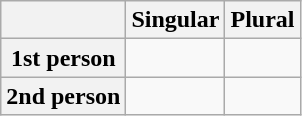<table class="wikitable">
<tr>
<th></th>
<th>Singular</th>
<th>Plural</th>
</tr>
<tr>
<th>1st person</th>
<td></td>
<td></td>
</tr>
<tr>
<th>2nd person</th>
<td></td>
<td></td>
</tr>
</table>
